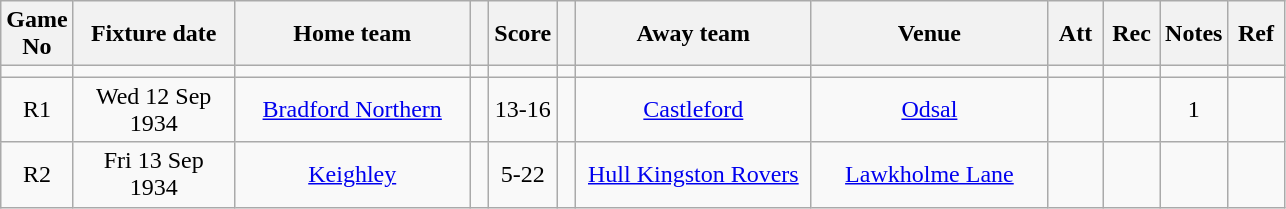<table class="wikitable" style="text-align:center;">
<tr>
<th width=20 abbr="No">Game No</th>
<th width=100 abbr="Date">Fixture date</th>
<th width=150 abbr="Home team">Home team</th>
<th width=5 abbr="space"></th>
<th width=20 abbr="Score">Score</th>
<th width=5 abbr="space"></th>
<th width=150 abbr="Away team">Away team</th>
<th width=150 abbr="Venue">Venue</th>
<th width=30 abbr="Att">Att</th>
<th width=30 abbr="Rec">Rec</th>
<th width=20 abbr="Notes">Notes</th>
<th width=30 abbr="Ref">Ref</th>
</tr>
<tr>
<td></td>
<td></td>
<td></td>
<td></td>
<td></td>
<td></td>
<td></td>
<td></td>
<td></td>
<td></td>
<td></td>
<td></td>
</tr>
<tr>
<td>R1</td>
<td>Wed 12 Sep 1934</td>
<td><a href='#'>Bradford Northern</a></td>
<td></td>
<td>13-16</td>
<td></td>
<td><a href='#'>Castleford</a></td>
<td><a href='#'>Odsal</a></td>
<td></td>
<td></td>
<td>1</td>
<td></td>
</tr>
<tr>
<td>R2</td>
<td>Fri 13 Sep 1934</td>
<td><a href='#'>Keighley</a></td>
<td></td>
<td>5-22</td>
<td></td>
<td><a href='#'>Hull Kingston Rovers</a></td>
<td><a href='#'>Lawkholme Lane</a></td>
<td></td>
<td></td>
<td></td>
<td></td>
</tr>
</table>
